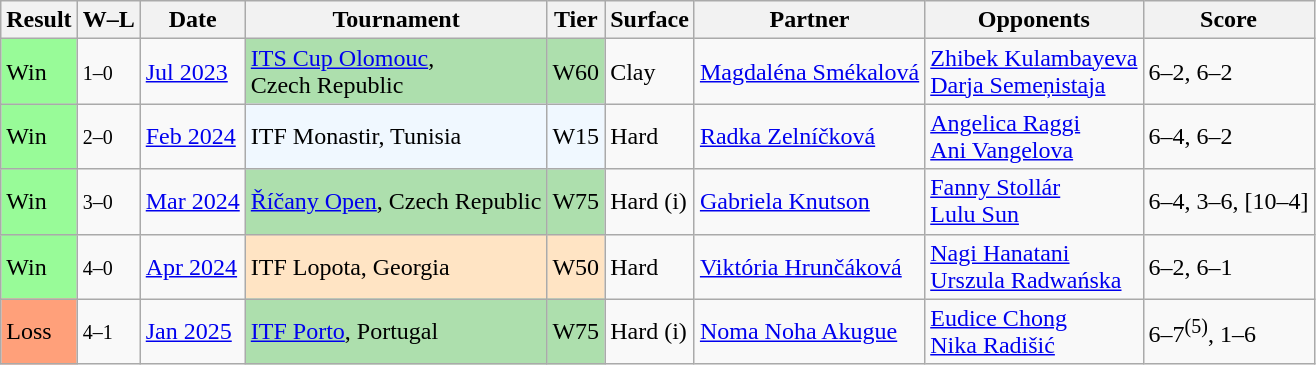<table class="wikitable sortable">
<tr>
<th>Result</th>
<th class=unsortable>W–L</th>
<th>Date</th>
<th>Tournament</th>
<th>Tier</th>
<th>Surface</th>
<th>Partner</th>
<th>Opponents</th>
<th class=unsortable>Score</th>
</tr>
<tr>
<td bgcolor=98FB98>Win</td>
<td><small>1–0</small></td>
<td><a href='#'>Jul 2023</a></td>
<td style="background:#addfad;"><a href='#'>ITS Cup Olomouc</a>, <br>Czech Republic</td>
<td style="background:#addfad;">W60</td>
<td>Clay</td>
<td> <a href='#'>Magdaléna Smékalová</a></td>
<td> <a href='#'>Zhibek Kulambayeva</a> <br>  <a href='#'>Darja Semeņistaja</a></td>
<td>6–2, 6–2</td>
</tr>
<tr>
<td style="background:#98fb98;">Win</td>
<td><small>2–0</small></td>
<td><a href='#'>Feb 2024</a></td>
<td style="background:#f0f8ff;">ITF Monastir, Tunisia</td>
<td style="background:#f0f8ff;">W15</td>
<td>Hard</td>
<td> <a href='#'>Radka Zelníčková</a></td>
<td> <a href='#'>Angelica Raggi</a> <br>  <a href='#'>Ani Vangelova</a></td>
<td>6–4, 6–2</td>
</tr>
<tr>
<td style="background:#98fb98;">Win</td>
<td><small>3–0</small></td>
<td><a href='#'>Mar 2024</a></td>
<td style="background:#addfad;"><a href='#'>Říčany Open</a>, Czech Republic</td>
<td style="background:#addfad;">W75</td>
<td>Hard (i)</td>
<td> <a href='#'>Gabriela Knutson</a></td>
<td> <a href='#'>Fanny Stollár</a> <br>  <a href='#'>Lulu Sun</a></td>
<td>6–4, 3–6, [10–4]</td>
</tr>
<tr>
<td style="background:#98fb98;">Win</td>
<td><small>4–0</small></td>
<td><a href='#'>Apr 2024</a></td>
<td style="background:#ffe4c4;">ITF Lopota, Georgia</td>
<td style="background:#ffe4c4;">W50</td>
<td>Hard</td>
<td> <a href='#'>Viktória Hrunčáková</a></td>
<td> <a href='#'>Nagi Hanatani</a> <br>  <a href='#'>Urszula Radwańska</a></td>
<td>6–2, 6–1</td>
</tr>
<tr>
<td style="background:#ffa07a;">Loss</td>
<td><small>4–1</small></td>
<td><a href='#'>Jan 2025</a></td>
<td style="background:#addfad;"><a href='#'>ITF Porto</a>, Portugal</td>
<td style="background:#addfad;">W75</td>
<td>Hard (i)</td>
<td> <a href='#'>Noma Noha Akugue</a></td>
<td> <a href='#'>Eudice Chong</a> <br>  <a href='#'>Nika Radišić</a></td>
<td>6–7<sup>(5)</sup>, 1–6</td>
</tr>
</table>
